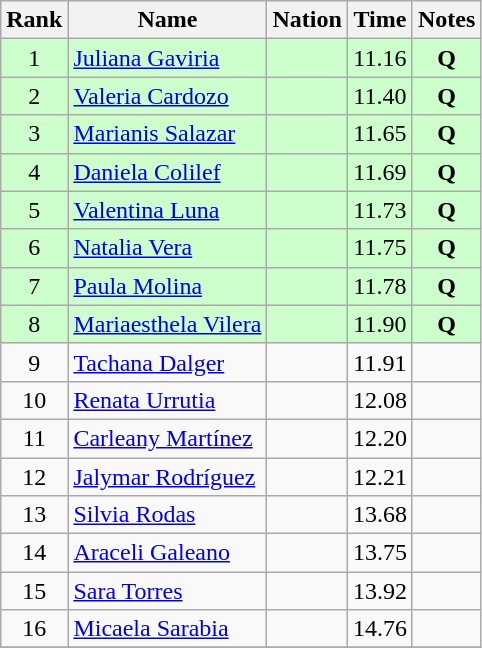<table class="wikitable" style="text-align:center">
<tr>
<th>Rank</th>
<th>Name</th>
<th>Nation</th>
<th>Time</th>
<th>Notes</th>
</tr>
<tr bgcolor=ccffcc>
<td>1</td>
<td align=left><a href='#'>Juliana Gaviria</a></td>
<td align=left></td>
<td>11.16</td>
<td><strong>Q</strong></td>
</tr>
<tr bgcolor=ccffcc>
<td>2</td>
<td align=left><a href='#'>Valeria Cardozo</a></td>
<td align=left></td>
<td>11.40</td>
<td><strong>Q</strong></td>
</tr>
<tr bgcolor=ccffcc>
<td>3</td>
<td align=left><a href='#'>Marianis Salazar</a></td>
<td align=left></td>
<td>11.65</td>
<td><strong>Q</strong></td>
</tr>
<tr bgcolor=ccffcc>
<td>4</td>
<td align=left><a href='#'>Daniela Colilef</a></td>
<td align=left></td>
<td>11.69</td>
<td><strong>Q</strong></td>
</tr>
<tr bgcolor=ccffcc>
<td>5</td>
<td align=left><a href='#'>Valentina Luna</a></td>
<td align=left></td>
<td>11.73</td>
<td><strong>Q</strong></td>
</tr>
<tr bgcolor=ccffcc>
<td>6</td>
<td align=left><a href='#'>Natalia Vera</a></td>
<td align=left></td>
<td>11.75</td>
<td><strong>Q</strong></td>
</tr>
<tr bgcolor=ccffcc>
<td>7</td>
<td align=left><a href='#'>Paula Molina</a></td>
<td align=left></td>
<td>11.78</td>
<td><strong>Q</strong></td>
</tr>
<tr bgcolor=ccffcc>
<td>8</td>
<td align=left><a href='#'>Mariaesthela Vilera</a></td>
<td align=left></td>
<td>11.90</td>
<td><strong>Q</strong></td>
</tr>
<tr>
<td>9</td>
<td align=left><a href='#'>Tachana Dalger</a></td>
<td align=left></td>
<td>11.91</td>
<td></td>
</tr>
<tr>
<td>10</td>
<td align=left><a href='#'>Renata Urrutia</a></td>
<td align=left></td>
<td>12.08</td>
<td></td>
</tr>
<tr>
<td>11</td>
<td align=left><a href='#'>Carleany Martínez</a></td>
<td align=left></td>
<td>12.20</td>
<td></td>
</tr>
<tr>
<td>12</td>
<td align=left><a href='#'>Jalymar Rodríguez</a></td>
<td align=left></td>
<td>12.21</td>
<td></td>
</tr>
<tr>
<td>13</td>
<td align=left><a href='#'>Silvia Rodas</a></td>
<td align=left></td>
<td>13.68</td>
<td></td>
</tr>
<tr>
<td>14</td>
<td align=left><a href='#'>Araceli Galeano</a></td>
<td align=left></td>
<td>13.75</td>
<td></td>
</tr>
<tr>
<td>15</td>
<td align=left><a href='#'>Sara Torres</a></td>
<td align=left></td>
<td>13.92</td>
<td></td>
</tr>
<tr>
<td>16</td>
<td align=left><a href='#'>Micaela Sarabia</a></td>
<td align=left></td>
<td>14.76</td>
<td></td>
</tr>
<tr>
</tr>
</table>
